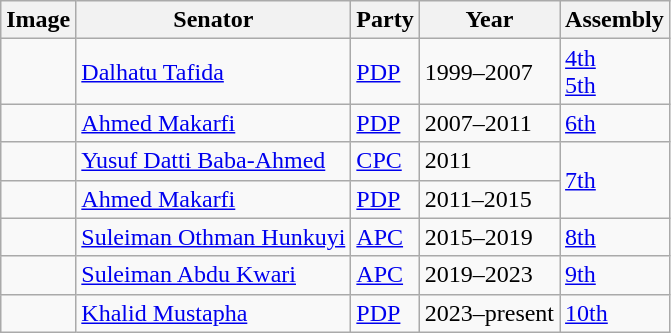<table class="wikitable">
<tr>
<th>Image</th>
<th>Senator</th>
<th>Party</th>
<th>Year</th>
<th>Assembly</th>
</tr>
<tr>
<td></td>
<td><a href='#'>Dalhatu Tafida</a></td>
<td><a href='#'>PDP</a></td>
<td>1999–2007</td>
<td><a href='#'>4th</a> <br><a href='#'>5th</a></td>
</tr>
<tr>
<td></td>
<td><a href='#'>Ahmed Makarfi</a></td>
<td><a href='#'>PDP</a></td>
<td>2007–2011</td>
<td><a href='#'>6th</a></td>
</tr>
<tr>
<td></td>
<td><a href='#'>Yusuf Datti Baba-Ahmed</a></td>
<td><a href='#'>CPC</a></td>
<td>2011</td>
<td rowspan="2"><a href='#'>7th</a></td>
</tr>
<tr>
<td></td>
<td><a href='#'>Ahmed Makarfi</a></td>
<td><a href='#'>PDP</a></td>
<td>2011–2015</td>
</tr>
<tr>
<td></td>
<td><a href='#'>Suleiman Othman Hunkuyi</a></td>
<td><a href='#'>APC</a></td>
<td>2015–2019</td>
<td><a href='#'>8th</a></td>
</tr>
<tr>
<td></td>
<td><a href='#'>Suleiman Abdu Kwari</a></td>
<td><a href='#'>APC</a></td>
<td>2019–2023</td>
<td><a href='#'>9th</a></td>
</tr>
<tr>
<td></td>
<td><a href='#'>Khalid Mustapha</a></td>
<td><a href='#'>PDP</a></td>
<td>2023–present</td>
<td><a href='#'>10th</a></td>
</tr>
</table>
